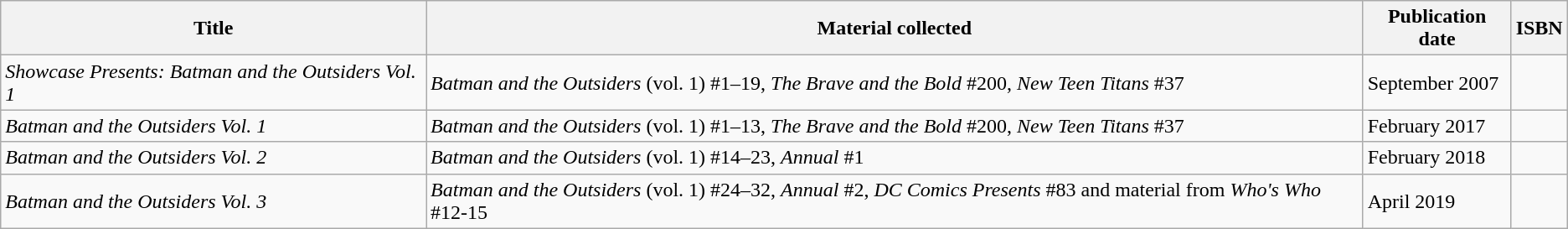<table class="wikitable">
<tr>
<th>Title</th>
<th>Material collected</th>
<th>Publication date</th>
<th>ISBN</th>
</tr>
<tr>
<td><em>Showcase Presents: Batman and the Outsiders Vol. 1</em></td>
<td><em>Batman and the Outsiders</em> (vol. 1) #1–19, <em>The Brave and the Bold</em> #200, <em>New Teen Titans</em> #37</td>
<td>September 2007</td>
<td></td>
</tr>
<tr>
<td valign="top"><em>Batman and the Outsiders Vol. 1</em></td>
<td valign="top"><em>Batman and the Outsiders</em> (vol. 1) #1–13, <em>The Brave and the Bold</em> #200, <em>New Teen Titans</em> #37</td>
<td valign="top">February 2017</td>
<td valign="top"></td>
</tr>
<tr>
<td valign="top"><em>Batman and the Outsiders Vol. 2</em></td>
<td valign="top"><em>Batman and the Outsiders</em> (vol. 1) #14–23, <em>Annual</em> #1</td>
<td valign="top">February 2018</td>
<td valign="top"></td>
</tr>
<tr>
<td><em>Batman and the Outsiders Vol. 3</em></td>
<td><em>Batman and the Outsiders</em> (vol. 1) #24–32, <em>Annual</em> #2, <em>DC Comics Presents</em> #83 and material from <em>Who's Who</em> #12-15</td>
<td>April 2019</td>
<td></td>
</tr>
</table>
